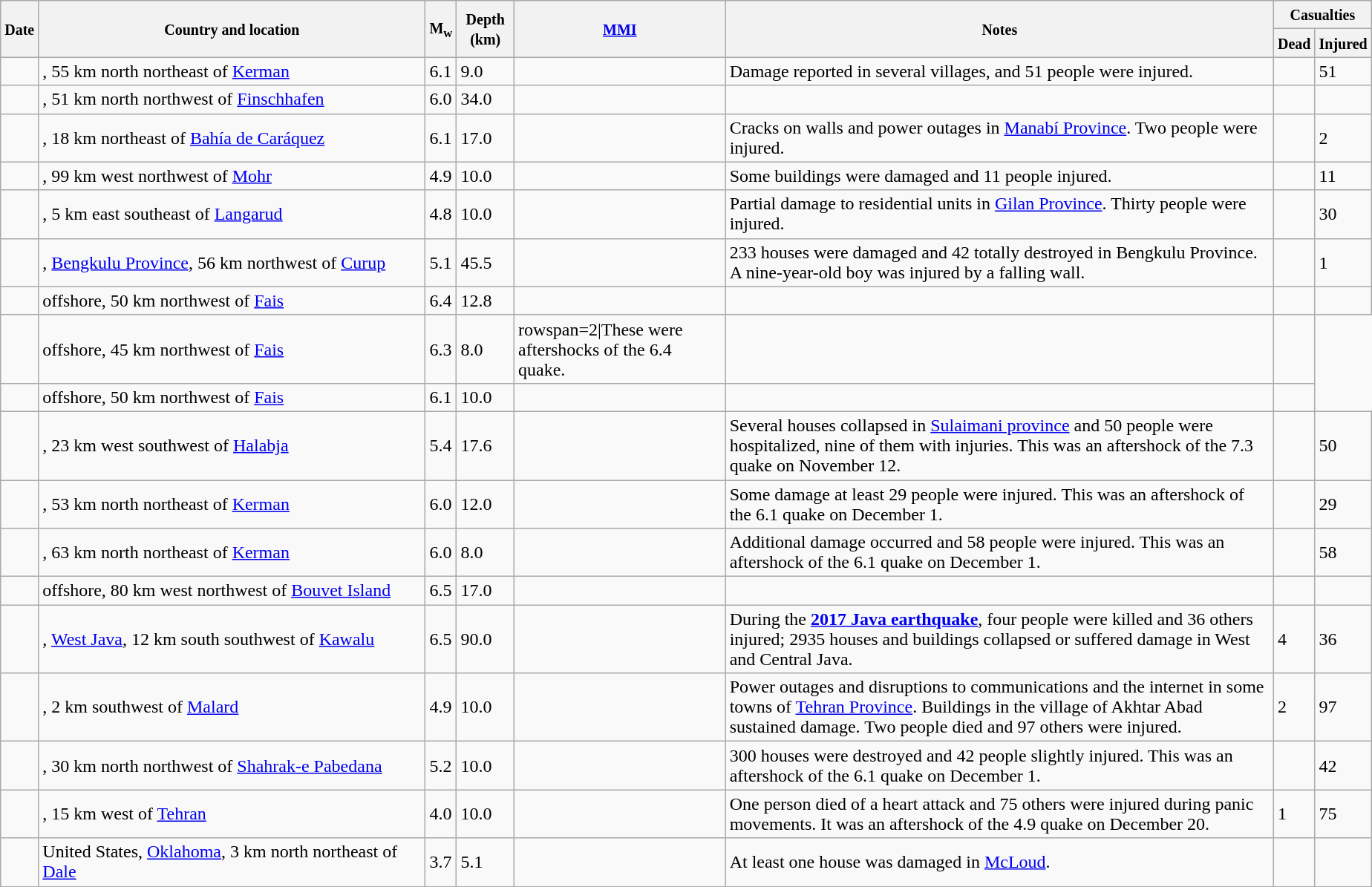<table class="wikitable sortable sort-under" style="border:1px black; margin-left:1em;">
<tr>
<th rowspan="2"><small>Date</small></th>
<th rowspan="2" style="width: 340px"><small>Country and location</small></th>
<th rowspan="2"><small>M<sub>w</sub></small></th>
<th rowspan="2"><small>Depth (km)</small></th>
<th rowspan="2"><small><a href='#'>MMI</a></small></th>
<th rowspan="2" class="unsortable"><small>Notes</small></th>
<th colspan="2"><small>Casualties</small></th>
</tr>
<tr>
<th><small>Dead</small></th>
<th><small>Injured</small></th>
</tr>
<tr>
<td></td>
<td>, 55 km north northeast of <a href='#'>Kerman</a></td>
<td>6.1</td>
<td>9.0</td>
<td></td>
<td>Damage reported in several villages, and 51 people were injured.</td>
<td></td>
<td>51</td>
</tr>
<tr>
<td></td>
<td>, 51 km north northwest of <a href='#'>Finschhafen</a></td>
<td>6.0</td>
<td>34.0</td>
<td></td>
<td></td>
<td></td>
<td></td>
</tr>
<tr>
<td></td>
<td>, 18 km northeast of <a href='#'>Bahía de Caráquez</a></td>
<td>6.1</td>
<td>17.0</td>
<td></td>
<td>Cracks on walls and power outages in <a href='#'>Manabí Province</a>. Two people were injured.</td>
<td></td>
<td>2</td>
</tr>
<tr>
<td></td>
<td>, 99 km west northwest of <a href='#'>Mohr</a></td>
<td>4.9</td>
<td>10.0</td>
<td></td>
<td>Some buildings were damaged and 11 people injured.</td>
<td></td>
<td>11</td>
</tr>
<tr>
<td></td>
<td>, 5 km east southeast of <a href='#'>Langarud</a></td>
<td>4.8</td>
<td>10.0</td>
<td></td>
<td>Partial damage to residential units in <a href='#'>Gilan Province</a>. Thirty people were injured.</td>
<td></td>
<td>30</td>
</tr>
<tr>
<td></td>
<td>, <a href='#'>Bengkulu Province</a>, 56 km northwest of <a href='#'>Curup</a></td>
<td>5.1</td>
<td>45.5</td>
<td></td>
<td>233 houses were damaged and 42 totally destroyed in Bengkulu Province. A nine-year-old boy was injured by a falling wall.</td>
<td></td>
<td>1</td>
</tr>
<tr>
<td></td>
<td> offshore, 50 km northwest of <a href='#'>Fais</a></td>
<td>6.4</td>
<td>12.8</td>
<td></td>
<td></td>
<td></td>
<td></td>
</tr>
<tr>
<td></td>
<td> offshore, 45 km northwest of <a href='#'>Fais</a></td>
<td>6.3</td>
<td>8.0</td>
<td>rowspan=2|These were aftershocks of the 6.4 quake.</td>
<td></td>
<td></td>
</tr>
<tr>
<td></td>
<td> offshore, 50 km northwest of <a href='#'>Fais</a></td>
<td>6.1</td>
<td>10.0</td>
<td></td>
<td></td>
<td></td>
</tr>
<tr>
<td></td>
<td>, 23 km west southwest of <a href='#'>Halabja</a></td>
<td>5.4</td>
<td>17.6</td>
<td></td>
<td>Several houses collapsed in <a href='#'>Sulaimani province</a> and 50 people were hospitalized, nine of them with injuries. This was an aftershock of the 7.3 quake on November 12.</td>
<td></td>
<td>50</td>
</tr>
<tr>
<td></td>
<td>, 53 km north northeast of <a href='#'>Kerman</a></td>
<td>6.0</td>
<td>12.0</td>
<td></td>
<td>Some damage at least 29 people were injured. This was an aftershock of the 6.1 quake on December 1.</td>
<td></td>
<td>29</td>
</tr>
<tr>
<td></td>
<td>, 63 km north northeast of <a href='#'>Kerman</a></td>
<td>6.0</td>
<td>8.0</td>
<td></td>
<td>Additional damage occurred and 58 people were injured. This was an aftershock of the 6.1 quake on December 1.</td>
<td></td>
<td>58</td>
</tr>
<tr>
<td></td>
<td> offshore, 80 km west northwest of <a href='#'>Bouvet Island</a></td>
<td>6.5</td>
<td>17.0</td>
<td></td>
<td></td>
<td></td>
<td></td>
</tr>
<tr>
<td></td>
<td>, <a href='#'>West Java</a>, 12 km south southwest of <a href='#'>Kawalu</a></td>
<td>6.5</td>
<td>90.0</td>
<td></td>
<td>During the <strong><a href='#'>2017 Java earthquake</a></strong>, four people were killed and 36 others injured; 2935 houses and buildings collapsed or suffered damage in West and Central Java.</td>
<td>4</td>
<td>36</td>
</tr>
<tr>
<td></td>
<td>, 2 km southwest of <a href='#'>Malard</a></td>
<td>4.9</td>
<td>10.0</td>
<td></td>
<td>Power outages and disruptions to communications and the internet in some towns of <a href='#'>Tehran Province</a>. Buildings in the village of Akhtar Abad sustained damage. Two people died and 97 others were injured.</td>
<td>2</td>
<td>97</td>
</tr>
<tr>
<td></td>
<td>, 30 km north northwest of <a href='#'>Shahrak-e Pabedana</a></td>
<td>5.2</td>
<td>10.0</td>
<td></td>
<td>300 houses were destroyed and 42 people slightly injured. This was an aftershock of the 6.1 quake on December 1.</td>
<td></td>
<td>42</td>
</tr>
<tr>
<td></td>
<td>, 15 km west of <a href='#'>Tehran</a></td>
<td>4.0</td>
<td>10.0</td>
<td></td>
<td>One person died of a heart attack and 75 others were injured during panic movements. It was an aftershock of the 4.9 quake on December 20.</td>
<td>1</td>
<td>75</td>
</tr>
<tr>
<td></td>
<td> United States, <a href='#'>Oklahoma</a>, 3 km north northeast of <a href='#'>Dale</a></td>
<td>3.7</td>
<td>5.1</td>
<td></td>
<td>At least one house was damaged in <a href='#'>McLoud</a>.</td>
<td></td>
<td></td>
</tr>
</table>
